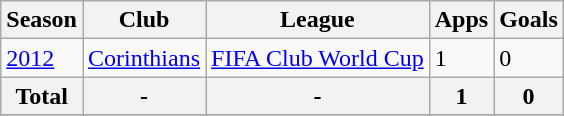<table class="wikitable">
<tr>
<th>Season</th>
<th>Club</th>
<th>League</th>
<th>Apps</th>
<th>Goals</th>
</tr>
<tr>
<td><a href='#'>2012</a></td>
<td rowspan=1><a href='#'>Corinthians</a></td>
<td rowspan=1><a href='#'>FIFA Club World Cup</a></td>
<td>1</td>
<td>0</td>
</tr>
<tr>
<th>Total</th>
<th>-</th>
<th>-</th>
<th>1</th>
<th>0</th>
</tr>
<tr>
</tr>
</table>
